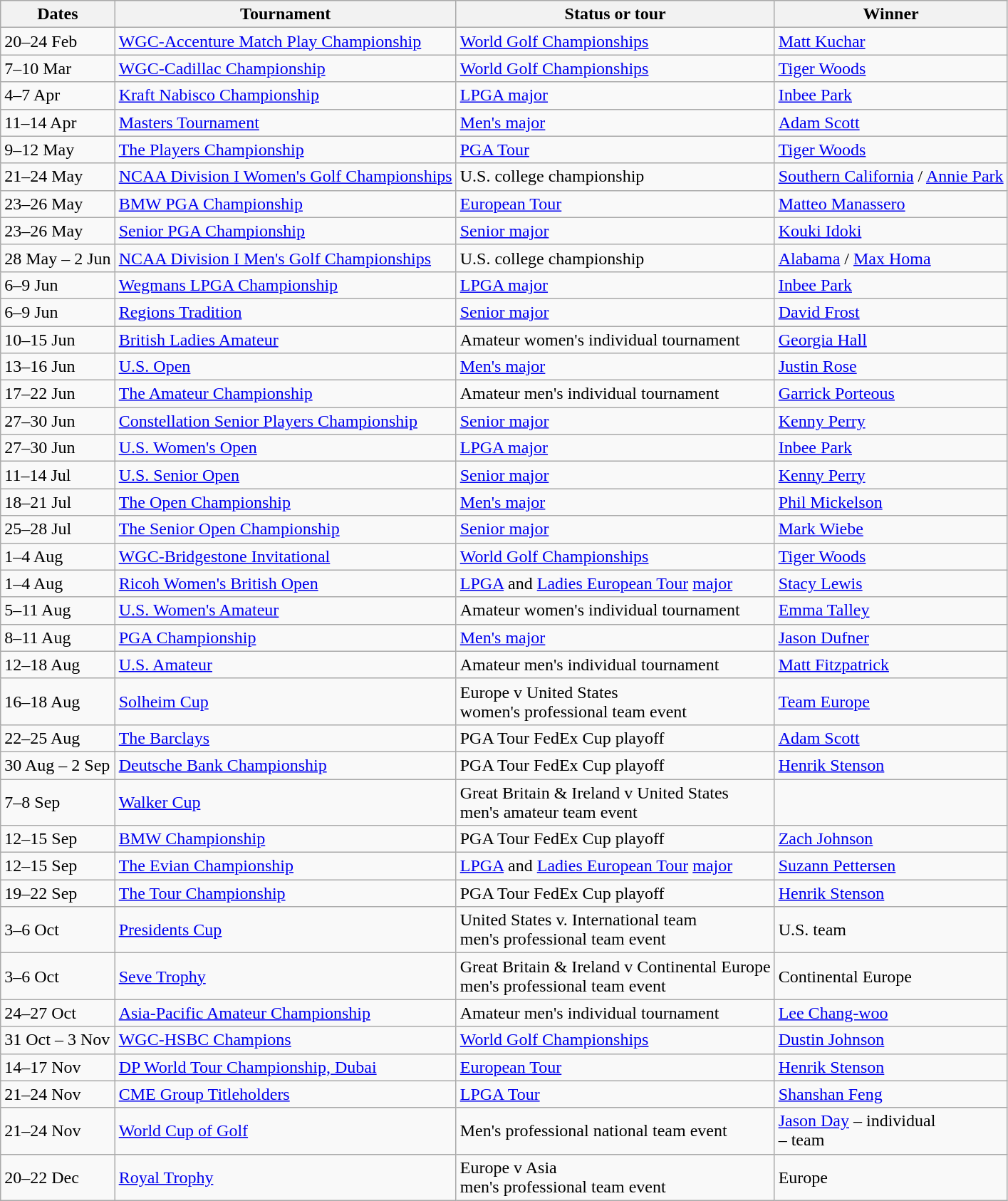<table class="wikitable">
<tr>
<th>Dates</th>
<th>Tournament</th>
<th>Status or tour</th>
<th>Winner</th>
</tr>
<tr>
<td>20–24 Feb</td>
<td><a href='#'>WGC-Accenture Match Play Championship</a></td>
<td><a href='#'>World Golf Championships</a></td>
<td> <a href='#'>Matt Kuchar</a></td>
</tr>
<tr>
<td>7–10 Mar</td>
<td><a href='#'>WGC-Cadillac Championship</a></td>
<td><a href='#'>World Golf Championships</a></td>
<td> <a href='#'>Tiger Woods</a></td>
</tr>
<tr>
<td>4–7 Apr</td>
<td><a href='#'>Kraft Nabisco Championship</a></td>
<td><a href='#'>LPGA major</a></td>
<td> <a href='#'>Inbee Park</a></td>
</tr>
<tr>
<td>11–14 Apr</td>
<td><a href='#'>Masters Tournament</a></td>
<td><a href='#'>Men's major</a></td>
<td> <a href='#'>Adam Scott</a></td>
</tr>
<tr>
<td>9–12 May</td>
<td><a href='#'>The Players Championship</a></td>
<td><a href='#'>PGA Tour</a></td>
<td> <a href='#'>Tiger Woods</a></td>
</tr>
<tr>
<td>21–24 May</td>
<td><a href='#'>NCAA Division I Women's Golf Championships</a></td>
<td>U.S. college championship</td>
<td><a href='#'>Southern California</a> / <a href='#'>Annie Park</a></td>
</tr>
<tr>
<td>23–26 May</td>
<td><a href='#'>BMW PGA Championship</a></td>
<td><a href='#'>European Tour</a></td>
<td> <a href='#'>Matteo Manassero</a></td>
</tr>
<tr>
<td>23–26 May</td>
<td><a href='#'>Senior PGA Championship</a></td>
<td><a href='#'>Senior major</a></td>
<td> <a href='#'>Kouki Idoki</a></td>
</tr>
<tr>
<td>28 May – 2 Jun</td>
<td><a href='#'>NCAA Division I Men's Golf Championships</a></td>
<td>U.S. college championship</td>
<td><a href='#'>Alabama</a> / <a href='#'>Max Homa</a></td>
</tr>
<tr>
<td>6–9 Jun</td>
<td><a href='#'>Wegmans LPGA Championship</a></td>
<td><a href='#'>LPGA major</a></td>
<td> <a href='#'>Inbee Park</a></td>
</tr>
<tr>
<td>6–9 Jun</td>
<td><a href='#'>Regions Tradition</a></td>
<td><a href='#'>Senior major</a></td>
<td> <a href='#'>David Frost</a></td>
</tr>
<tr>
<td>10–15 Jun</td>
<td><a href='#'>British Ladies Amateur</a></td>
<td>Amateur women's individual tournament</td>
<td> <a href='#'>Georgia Hall</a></td>
</tr>
<tr>
<td>13–16 Jun</td>
<td><a href='#'>U.S. Open</a></td>
<td><a href='#'>Men's major</a></td>
<td> <a href='#'>Justin Rose</a></td>
</tr>
<tr>
<td>17–22 Jun</td>
<td><a href='#'>The Amateur Championship</a></td>
<td>Amateur men's individual tournament</td>
<td> <a href='#'>Garrick Porteous</a></td>
</tr>
<tr>
<td>27–30 Jun</td>
<td><a href='#'>Constellation Senior Players Championship</a></td>
<td><a href='#'>Senior major</a></td>
<td> <a href='#'>Kenny Perry</a></td>
</tr>
<tr>
<td>27–30 Jun</td>
<td><a href='#'>U.S. Women's Open</a></td>
<td><a href='#'>LPGA major</a></td>
<td> <a href='#'>Inbee Park</a></td>
</tr>
<tr>
<td>11–14 Jul</td>
<td><a href='#'>U.S. Senior Open</a></td>
<td><a href='#'>Senior major</a></td>
<td> <a href='#'>Kenny Perry</a></td>
</tr>
<tr>
<td>18–21 Jul</td>
<td><a href='#'>The Open Championship</a></td>
<td><a href='#'>Men's major</a></td>
<td> <a href='#'>Phil Mickelson</a></td>
</tr>
<tr>
<td>25–28 Jul</td>
<td><a href='#'>The Senior Open Championship</a></td>
<td><a href='#'>Senior major</a></td>
<td> <a href='#'>Mark Wiebe</a></td>
</tr>
<tr>
<td>1–4 Aug</td>
<td><a href='#'>WGC-Bridgestone Invitational</a></td>
<td><a href='#'>World Golf Championships</a></td>
<td> <a href='#'>Tiger Woods</a></td>
</tr>
<tr>
<td>1–4 Aug</td>
<td><a href='#'>Ricoh Women's British Open</a></td>
<td><a href='#'>LPGA</a> and <a href='#'>Ladies European Tour</a> <a href='#'>major</a></td>
<td> <a href='#'>Stacy Lewis</a></td>
</tr>
<tr>
<td>5–11 Aug</td>
<td><a href='#'>U.S. Women's Amateur</a></td>
<td>Amateur women's individual tournament</td>
<td> <a href='#'>Emma Talley</a></td>
</tr>
<tr>
<td>8–11 Aug</td>
<td><a href='#'>PGA Championship</a></td>
<td><a href='#'>Men's major</a></td>
<td> <a href='#'>Jason Dufner</a></td>
</tr>
<tr>
<td>12–18 Aug</td>
<td><a href='#'>U.S. Amateur</a></td>
<td>Amateur men's individual tournament</td>
<td> <a href='#'>Matt Fitzpatrick</a></td>
</tr>
<tr>
<td>16–18 Aug</td>
<td><a href='#'>Solheim Cup</a></td>
<td>Europe v United States<br>women's professional team event</td>
<td> <a href='#'>Team Europe</a></td>
</tr>
<tr>
<td>22–25 Aug</td>
<td><a href='#'>The Barclays</a></td>
<td>PGA Tour FedEx Cup playoff</td>
<td> <a href='#'>Adam Scott</a></td>
</tr>
<tr>
<td>30 Aug – 2 Sep</td>
<td><a href='#'>Deutsche Bank Championship</a></td>
<td>PGA Tour FedEx Cup playoff</td>
<td> <a href='#'>Henrik Stenson</a></td>
</tr>
<tr>
<td>7–8 Sep</td>
<td><a href='#'>Walker Cup</a></td>
<td>Great Britain & Ireland v United States<br>men's amateur team event</td>
<td></td>
</tr>
<tr>
<td>12–15 Sep</td>
<td><a href='#'>BMW Championship</a></td>
<td>PGA Tour FedEx Cup playoff</td>
<td> <a href='#'>Zach Johnson</a></td>
</tr>
<tr>
<td>12–15 Sep</td>
<td><a href='#'>The Evian Championship</a></td>
<td><a href='#'>LPGA</a> and <a href='#'>Ladies European Tour</a> <a href='#'>major</a></td>
<td> <a href='#'>Suzann Pettersen</a></td>
</tr>
<tr>
<td>19–22 Sep</td>
<td><a href='#'>The Tour Championship</a></td>
<td>PGA Tour FedEx Cup playoff</td>
<td> <a href='#'>Henrik Stenson</a></td>
</tr>
<tr>
<td>3–6 Oct</td>
<td><a href='#'>Presidents Cup</a></td>
<td>United States v. International team<br>men's professional team event</td>
<td> U.S. team</td>
</tr>
<tr>
<td>3–6 Oct</td>
<td><a href='#'>Seve Trophy</a></td>
<td>Great Britain & Ireland v Continental Europe<br>men's professional team event</td>
<td> Continental Europe</td>
</tr>
<tr>
<td>24–27 Oct</td>
<td><a href='#'>Asia-Pacific Amateur Championship</a></td>
<td>Amateur men's individual tournament</td>
<td> <a href='#'>Lee Chang-woo</a></td>
</tr>
<tr>
<td>31 Oct – 3 Nov</td>
<td><a href='#'>WGC-HSBC Champions</a></td>
<td><a href='#'>World Golf Championships</a></td>
<td> <a href='#'>Dustin Johnson</a></td>
</tr>
<tr>
<td>14–17 Nov</td>
<td><a href='#'>DP World Tour Championship, Dubai</a></td>
<td><a href='#'>European Tour</a></td>
<td> <a href='#'>Henrik Stenson</a></td>
</tr>
<tr>
<td>21–24 Nov</td>
<td><a href='#'>CME Group Titleholders</a></td>
<td><a href='#'>LPGA Tour</a></td>
<td> <a href='#'>Shanshan Feng</a></td>
</tr>
<tr>
<td>21–24 Nov</td>
<td><a href='#'>World Cup of Golf</a></td>
<td>Men's professional national team event</td>
<td> <a href='#'>Jason Day</a> – individual<br> – team</td>
</tr>
<tr>
<td>20–22 Dec</td>
<td><a href='#'>Royal Trophy</a></td>
<td>Europe v Asia<br>men's professional team event</td>
<td>Europe</td>
</tr>
</table>
